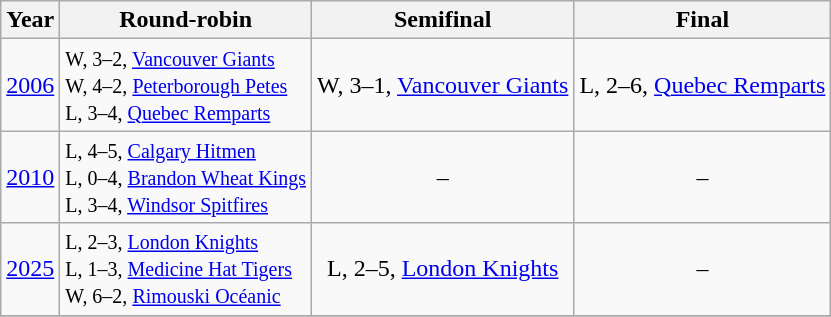<table class="wikitable" style="text-align:center">
<tr>
<th>Year</th>
<th>Round-robin</th>
<th>Semifinal</th>
<th>Final</th>
</tr>
<tr>
<td><a href='#'>2006</a></td>
<td align=left><small>W, 3–2, <a href='#'>Vancouver Giants</a><br>W, 4–2, <a href='#'>Peterborough Petes</a><br>L, 3–4, <a href='#'>Quebec Remparts</a></small></td>
<td>W, 3–1, <a href='#'>Vancouver Giants</a></td>
<td>L, 2–6, <a href='#'>Quebec Remparts</a></td>
</tr>
<tr>
<td><a href='#'>2010</a></td>
<td align=left><small>L, 4–5, <a href='#'>Calgary Hitmen</a><br>L, 0–4, <a href='#'>Brandon Wheat Kings</a><br>L, 3–4, <a href='#'>Windsor Spitfires</a></small></td>
<td>–</td>
<td>–</td>
</tr>
<tr>
<td><a href='#'>2025</a></td>
<td align=left><small>L, 2–3, <a href='#'>London Knights</a><br>L, 1–3, <a href='#'>Medicine Hat Tigers</a><br>W, 6–2, <a href='#'>Rimouski Océanic</a></small></td>
<td>L, 2–5, <a href='#'>London Knights</a></td>
<td>–</td>
</tr>
<tr>
</tr>
</table>
